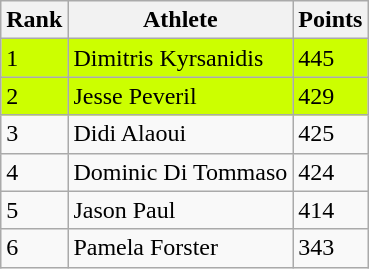<table class="wikitable">
<tr>
<th>Rank</th>
<th>Athlete</th>
<th>Points</th>
</tr>
<tr>
<td style="background:#CCFF00">1</td>
<td style="background:#CCFF00"> Dimitris Kyrsanidis</td>
<td style="background:#CCFF00">445</td>
</tr>
<tr>
<td style="background:#CCFF00">2</td>
<td style="background:#CCFF00"> Jesse Peveril</td>
<td style="background:#CCFF00">429</td>
</tr>
<tr>
<td>3</td>
<td> Didi Alaoui</td>
<td>425</td>
</tr>
<tr>
<td>4</td>
<td> Dominic Di Tommaso</td>
<td>424</td>
</tr>
<tr>
<td>5</td>
<td> Jason Paul</td>
<td>414</td>
</tr>
<tr>
<td>6</td>
<td> Pamela Forster</td>
<td>343</td>
</tr>
</table>
